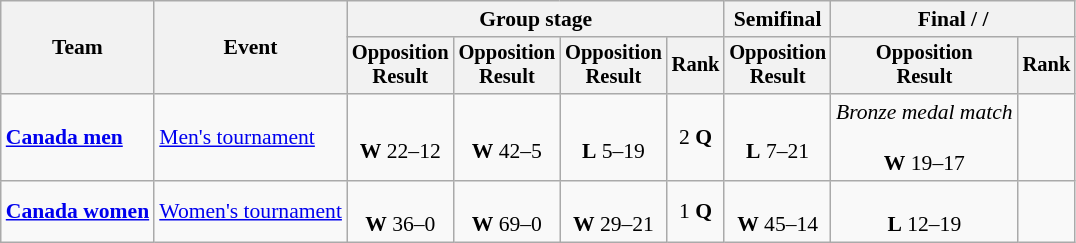<table class=wikitable style=font-size:90%;text-align:center>
<tr>
<th rowspan=2>Team</th>
<th rowspan=2>Event</th>
<th colspan=4>Group stage</th>
<th>Semifinal</th>
<th colspan=2>Final /  / </th>
</tr>
<tr style=font-size:95%>
<th>Opposition<br>Result</th>
<th>Opposition<br>Result</th>
<th>Opposition<br>Result</th>
<th>Rank</th>
<th>Opposition<br>Result</th>
<th>Opposition<br>Result</th>
<th>Rank</th>
</tr>
<tr>
<td align=left><strong><a href='#'>Canada men</a></strong></td>
<td align=left><a href='#'>Men's tournament</a></td>
<td><br><strong>W</strong> 22–12</td>
<td><br><strong>W</strong> 42–5</td>
<td><br><strong>L</strong> 5–19</td>
<td>2 <strong>Q</strong></td>
<td><br><strong>L</strong> 7–21</td>
<td><em>Bronze medal match</em><br><br><strong>W</strong> 19–17</td>
<td></td>
</tr>
<tr>
<td align=left><strong><a href='#'>Canada women</a></strong></td>
<td align=left><a href='#'>Women's tournament</a></td>
<td><br><strong>W</strong> 36–0</td>
<td><br><strong>W</strong> 69–0</td>
<td><br><strong>W</strong> 29–21</td>
<td>1 <strong>Q</strong></td>
<td><br><strong>W</strong> 45–14</td>
<td><br><strong>L</strong> 12–19</td>
<td></td>
</tr>
</table>
